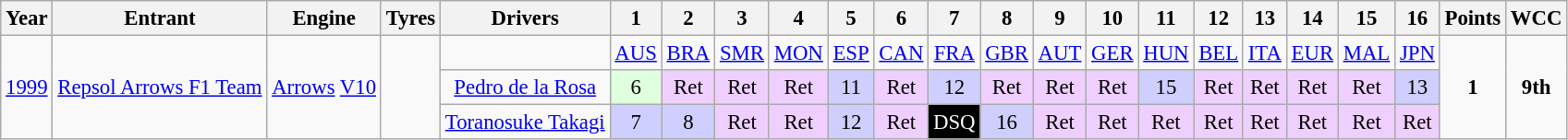<table class="wikitable" style="text-align:center; font-size:95%">
<tr>
<th>Year</th>
<th>Entrant</th>
<th>Engine</th>
<th>Tyres</th>
<th>Drivers</th>
<th>1</th>
<th>2</th>
<th>3</th>
<th>4</th>
<th>5</th>
<th>6</th>
<th>7</th>
<th>8</th>
<th>9</th>
<th>10</th>
<th>11</th>
<th>12</th>
<th>13</th>
<th>14</th>
<th>15</th>
<th>16</th>
<th>Points</th>
<th>WCC</th>
</tr>
<tr>
<td rowspan="3"><a href='#'>1999</a></td>
<td rowspan="3"><a href='#'>Repsol Arrows F1 Team</a></td>
<td rowspan="3"><a href='#'>Arrows</a> <a href='#'>V10</a></td>
<td rowspan="3"></td>
<td></td>
<td><a href='#'>AUS</a></td>
<td><a href='#'>BRA</a></td>
<td><a href='#'>SMR</a></td>
<td><a href='#'>MON</a></td>
<td><a href='#'>ESP</a></td>
<td><a href='#'>CAN</a></td>
<td><a href='#'>FRA</a></td>
<td><a href='#'>GBR</a></td>
<td><a href='#'>AUT</a></td>
<td><a href='#'>GER</a></td>
<td><a href='#'>HUN</a></td>
<td><a href='#'>BEL</a></td>
<td><a href='#'>ITA</a></td>
<td><a href='#'>EUR</a></td>
<td><a href='#'>MAL</a></td>
<td><a href='#'>JPN</a></td>
<td rowspan="3"><strong>1</strong></td>
<td rowspan="3"><strong>9th</strong></td>
</tr>
<tr>
<td><a href='#'>Pedro de la Rosa</a></td>
<td style="background:#dfffdf;">6</td>
<td style="background:#efcfff;">Ret</td>
<td style="background:#efcfff;">Ret</td>
<td style="background:#efcfff;">Ret</td>
<td style="background:#cfcfff;">11</td>
<td style="background:#efcfff;">Ret</td>
<td style="background:#cfcfff;">12</td>
<td style="background:#efcfff;">Ret</td>
<td style="background:#efcfff;">Ret</td>
<td style="background:#efcfff;">Ret</td>
<td style="background:#cfcfff;">15</td>
<td style="background:#efcfff;">Ret</td>
<td style="background:#efcfff;">Ret</td>
<td style="background:#efcfff;">Ret</td>
<td style="background:#efcfff;">Ret</td>
<td style="background:#cfcfff;">13</td>
</tr>
<tr>
<td><a href='#'>Toranosuke Takagi</a></td>
<td style="background:#cfcfff;">7</td>
<td style="background:#cfcfff;">8</td>
<td style="background:#efcfff;">Ret</td>
<td style="background:#efcfff;">Ret</td>
<td style="background:#cfcfff;">12</td>
<td style="background:#efcfff;">Ret</td>
<td style="background:#000; color:white;">DSQ</td>
<td style="background:#cfcfff;">16</td>
<td style="background:#efcfff;">Ret</td>
<td style="background:#efcfff;">Ret</td>
<td style="background:#efcfff;">Ret</td>
<td style="background:#efcfff;">Ret</td>
<td style="background:#efcfff;">Ret</td>
<td style="background:#efcfff;">Ret</td>
<td style="background:#efcfff;">Ret</td>
<td style="background:#efcfff;">Ret</td>
</tr>
</table>
